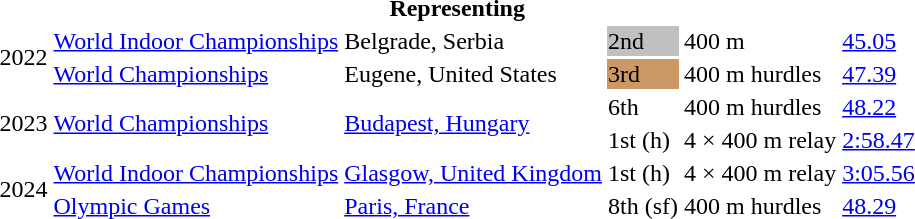<table>
<tr>
<th colspan="6">Representing </th>
</tr>
<tr>
<td rowspan=2>2022</td>
<td><a href='#'>World Indoor Championships</a></td>
<td>Belgrade, Serbia</td>
<td bgcolor="silver">2nd</td>
<td>400 m </td>
<td><a href='#'>45.05</a></td>
</tr>
<tr>
<td><a href='#'>World Championships</a></td>
<td>Eugene, United States</td>
<td bgcolor="cc9966">3rd</td>
<td>400 m hurdles</td>
<td><a href='#'>47.39</a></td>
</tr>
<tr>
<td rowspan=2>2023</td>
<td rowspan=2><a href='#'>World Championships</a></td>
<td rowspan=2><a href='#'>Budapest, Hungary</a></td>
<td>6th</td>
<td>400 m hurdles</td>
<td><a href='#'>48.22</a></td>
</tr>
<tr>
<td>1st (h)</td>
<td>4 × 400 m relay</td>
<td><a href='#'>2:58.47</a></td>
</tr>
<tr>
<td rowspan=2>2024</td>
<td><a href='#'>World Indoor Championships</a></td>
<td><a href='#'>Glasgow, United Kingdom</a></td>
<td>1st (h)</td>
<td>4 × 400 m relay</td>
<td><a href='#'>3:05.56</a></td>
</tr>
<tr>
<td><a href='#'>Olympic Games</a></td>
<td><a href='#'>Paris, France</a></td>
<td>8th (sf)</td>
<td>400 m hurdles</td>
<td><a href='#'>48.29</a></td>
</tr>
</table>
